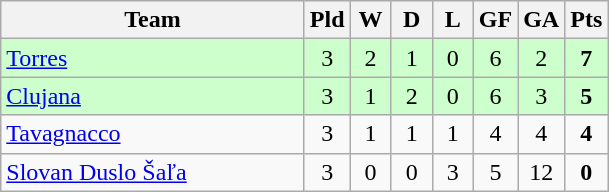<table class="wikitable" style="text-align: center;">
<tr>
<th width=195>Team</th>
<th width=20>Pld</th>
<th width=20>W</th>
<th width=20>D</th>
<th width=20>L</th>
<th width=20>GF</th>
<th width=20>GA</th>
<th width=20>Pts</th>
</tr>
<tr align="center" style="background:#ccffcc;">
<td align="left"> <a href='#'>Torres</a></td>
<td>3</td>
<td>2</td>
<td>1</td>
<td>0</td>
<td>6</td>
<td>2</td>
<td><strong>7</strong></td>
</tr>
<tr align="center" style="background:#ccffcc;">
<td align="left"> <a href='#'>Clujana</a></td>
<td>3</td>
<td>1</td>
<td>2</td>
<td>0</td>
<td>6</td>
<td>3</td>
<td><strong>5</strong></td>
</tr>
<tr align="center">
<td align="left"> <a href='#'>Tavagnacco</a></td>
<td>3</td>
<td>1</td>
<td>1</td>
<td>1</td>
<td>4</td>
<td>4</td>
<td><strong>4</strong></td>
</tr>
<tr align="center">
<td align="left"> <a href='#'>Slovan Duslo Šaľa</a></td>
<td>3</td>
<td>0</td>
<td>0</td>
<td>3</td>
<td>5</td>
<td>12</td>
<td><strong>0</strong></td>
</tr>
</table>
